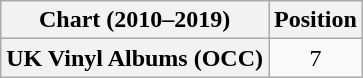<table class="wikitable plainrowheaders" style="text-align:center">
<tr>
<th scope="col">Chart (2010–2019)</th>
<th scope="col">Position</th>
</tr>
<tr>
<th scope="row">UK Vinyl Albums (OCC)</th>
<td align="center">7</td>
</tr>
</table>
